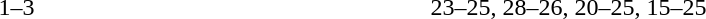<table>
<tr>
<th width=200></th>
<th width=80></th>
<th width=200></th>
<th width=220></th>
</tr>
<tr>
<td align=right></td>
<td>1–3</td>
<td><strong></strong></td>
<td>23–25, 28–26, 20–25, 15–25</td>
</tr>
</table>
